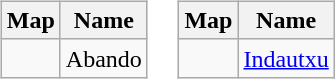<table>
<tr>
<td valign=top><br><table class="wikitable">
<tr>
<th>Map</th>
<th>Name</th>
</tr>
<tr>
<td></td>
<td>Abando</td>
</tr>
</table>
</td>
<td valign=top><br><table class="wikitable">
<tr>
<th>Map</th>
<th>Name</th>
</tr>
<tr>
<td></td>
<td><a href='#'>Indautxu</a></td>
</tr>
</table>
</td>
</tr>
</table>
